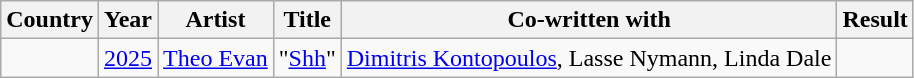<table class="wikitable plainrowheaders">
<tr>
<th scope="col">Country</th>
<th scope="col">Year</th>
<th scope="col">Artist</th>
<th scope="col">Title</th>
<th scope="col">Co-written with</th>
<th scope="col">Result</th>
</tr>
<tr>
<td></td>
<td><a href='#'>2025</a></td>
<td><a href='#'>Theo Evan</a></td>
<td>"<a href='#'>Shh</a>"</td>
<td><a href='#'>Dimitris Kontopoulos</a>, Lasse Nymann, Linda Dale</td>
<td></td>
</tr>
</table>
